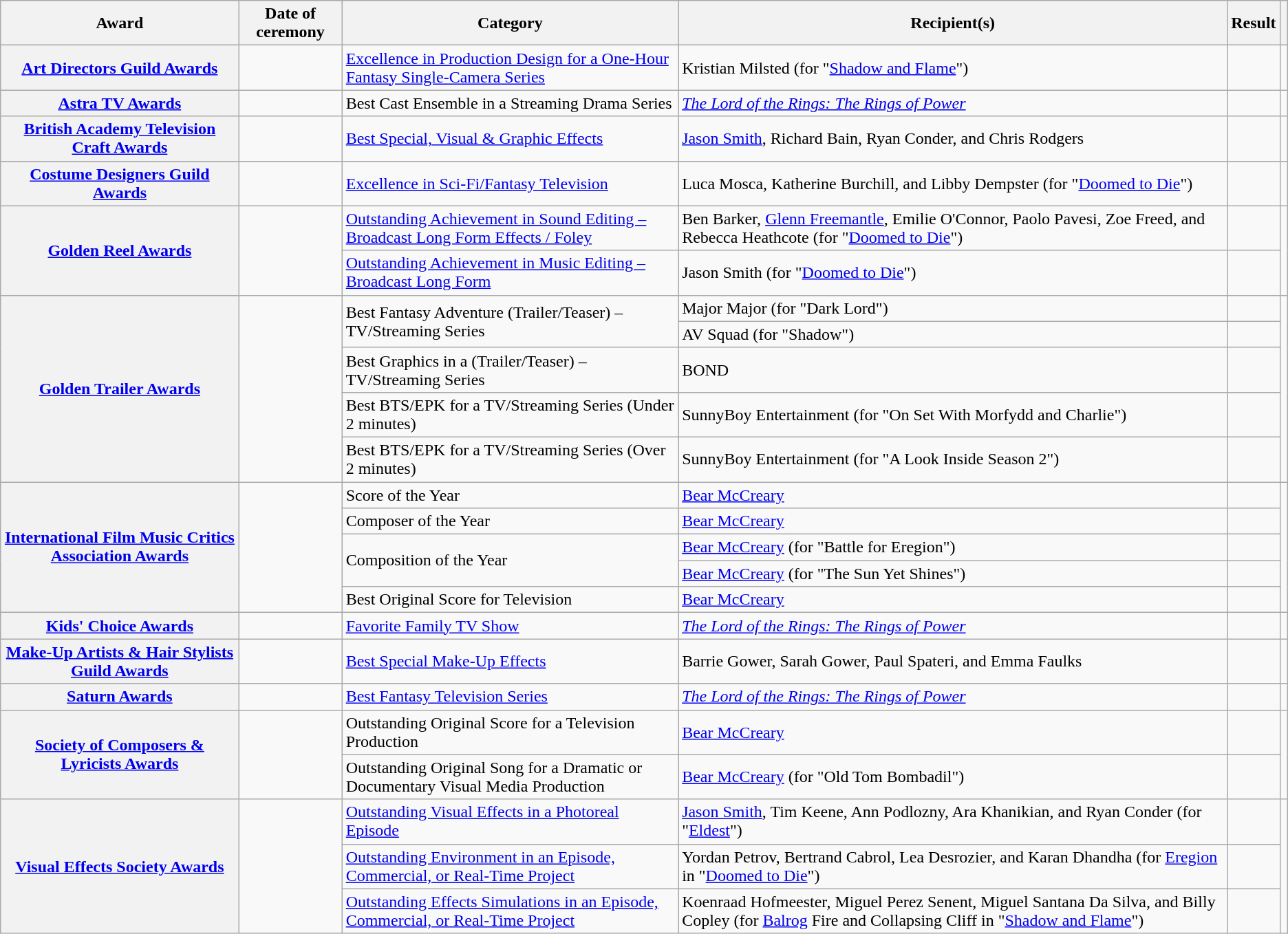<table class="wikitable sortable plainrowheaders">
<tr>
<th scope="col">Award</th>
<th scope="col">Date of ceremony</th>
<th scope="col">Category</th>
<th scope="col">Recipient(s)</th>
<th scope="col">Result</th>
<th scope="col" class="unsortable"></th>
</tr>
<tr>
<th scope="row" style="text-align:center;"><a href='#'>Art Directors Guild Awards</a></th>
<td><a href='#'></a></td>
<td><a href='#'>Excellence in Production Design for a One-Hour Fantasy Single-Camera Series</a></td>
<td>Kristian Milsted (for "<a href='#'>Shadow and Flame</a>")</td>
<td></td>
<td style="text-align:center"></td>
</tr>
<tr>
<th scope="row" style="text-align:center;"><a href='#'>Astra TV Awards</a></th>
<td><a href='#'></a></td>
<td>Best Cast Ensemble in a Streaming Drama Series</td>
<td><em><a href='#'>The Lord of the Rings: The Rings of Power</a></em></td>
<td></td>
<td style="text-align:center"></td>
</tr>
<tr>
<th scope="row" style="text-align:center;"><a href='#'>British Academy Television Craft Awards</a></th>
<td><a href='#'></a></td>
<td><a href='#'>Best Special, Visual & Graphic Effects</a></td>
<td><a href='#'>Jason Smith</a>, Richard Bain, Ryan Conder, and Chris Rodgers</td>
<td></td>
<td style="text-align:center"></td>
</tr>
<tr>
<th scope="row" style="text-align:center;"><a href='#'>Costume Designers Guild Awards</a></th>
<td><a href='#'></a></td>
<td><a href='#'>Excellence in Sci-Fi/Fantasy Television</a></td>
<td>Luca Mosca, Katherine Burchill, and Libby Dempster (for "<a href='#'>Doomed to Die</a>")</td>
<td></td>
<td style="text-align:center"></td>
</tr>
<tr>
<th scope="row" rowspan="2" style="text-align:center;"><a href='#'>Golden Reel Awards</a></th>
<td rowspan="2"><a href='#'></a></td>
<td><a href='#'>Outstanding Achievement in Sound Editing – Broadcast Long Form Effects / Foley</a></td>
<td>Ben Barker, <a href='#'>Glenn Freemantle</a>, Emilie O'Connor, Paolo Pavesi, Zoe Freed, and Rebecca Heathcote (for "<a href='#'>Doomed to Die</a>")</td>
<td></td>
<td rowspan="2" style="text-align:center"></td>
</tr>
<tr>
<td><a href='#'>Outstanding Achievement in Music Editing – Broadcast Long Form</a></td>
<td>Jason Smith (for "<a href='#'>Doomed to Die</a>")</td>
<td></td>
</tr>
<tr>
<th scope="row" rowspan="5" style="text-align:center;"><a href='#'>Golden Trailer Awards</a></th>
<td rowspan="5"></td>
<td rowspan="2">Best Fantasy Adventure (Trailer/Teaser) – TV/Streaming Series</td>
<td>Major Major (for "Dark Lord")</td>
<td></td>
<td rowspan="5" style="text-align:center;"></td>
</tr>
<tr>
<td>AV Squad (for "Shadow")</td>
<td></td>
</tr>
<tr>
<td>Best Graphics in a (Trailer/Teaser) – TV/Streaming Series</td>
<td>BOND</td>
<td></td>
</tr>
<tr>
<td>Best BTS/EPK for a TV/Streaming Series (Under 2 minutes)</td>
<td>SunnyBoy Entertainment (for "On Set With Morfydd and Charlie")</td>
<td></td>
</tr>
<tr>
<td>Best BTS/EPK for a TV/Streaming Series (Over 2 minutes)</td>
<td>SunnyBoy Entertainment (for "A Look Inside Season 2")</td>
<td></td>
</tr>
<tr>
<th scope="row" rowspan="5" style="text-align:center;"><a href='#'>International Film Music Critics Association Awards</a></th>
<td rowspan="5"></td>
<td>Score of the Year</td>
<td><a href='#'>Bear McCreary</a></td>
<td></td>
<td rowspan="5" style="text-align:center"></td>
</tr>
<tr>
<td>Composer of the Year</td>
<td><a href='#'>Bear McCreary</a></td>
<td></td>
</tr>
<tr>
<td rowspan="2">Composition of the Year</td>
<td><a href='#'>Bear McCreary</a> (for "Battle for Eregion")</td>
<td></td>
</tr>
<tr>
<td><a href='#'>Bear McCreary</a> (for "The Sun Yet Shines")</td>
<td></td>
</tr>
<tr>
<td>Best Original Score for Television</td>
<td><a href='#'>Bear McCreary</a></td>
<td></td>
</tr>
<tr>
<th scope="row" style="text-align:center;"><a href='#'>Kids' Choice Awards</a></th>
<td><a href='#'></a></td>
<td><a href='#'>Favorite Family TV Show</a></td>
<td><em><a href='#'>The Lord of the Rings: The Rings of Power</a></em></td>
<td></td>
<td style="text-align:center"></td>
</tr>
<tr>
<th scope="row" style="text-align:center;"><a href='#'>Make-Up Artists & Hair Stylists Guild Awards</a></th>
<td><a href='#'></a></td>
<td><a href='#'>Best Special Make-Up Effects</a></td>
<td>Barrie Gower, Sarah Gower, Paul Spateri, and Emma Faulks</td>
<td></td>
<td style="text-align:center"></td>
</tr>
<tr>
<th scope="row" style="text-align:center;"><a href='#'>Saturn Awards</a></th>
<td><a href='#'></a></td>
<td><a href='#'>Best Fantasy Television Series</a></td>
<td><em><a href='#'>The Lord of the Rings: The Rings of Power</a></em></td>
<td></td>
<td style="text-align:center"></td>
</tr>
<tr>
<th scope="row" rowspan="2" style="text-align:center;"><a href='#'>Society of Composers & Lyricists Awards</a></th>
<td rowspan="2"></td>
<td>Outstanding Original Score for a Television Production</td>
<td><a href='#'>Bear McCreary</a></td>
<td></td>
<td rowspan="2" style="text-align:center"></td>
</tr>
<tr>
<td>Outstanding Original Song for a Dramatic or Documentary Visual Media Production</td>
<td><a href='#'>Bear McCreary</a> (for "Old Tom Bombadil")</td>
<td></td>
</tr>
<tr>
<th scope="row" rowspan="3" style="text-align:center;"><a href='#'>Visual Effects Society Awards</a></th>
<td rowspan="3"><a href='#'></a></td>
<td><a href='#'>Outstanding Visual Effects in a Photoreal Episode</a></td>
<td><a href='#'>Jason Smith</a>, Tim Keene, Ann Podlozny, Ara Khanikian, and Ryan Conder (for "<a href='#'>Eldest</a>")</td>
<td></td>
<td rowspan="3" style="text-align:center"></td>
</tr>
<tr>
<td><a href='#'>Outstanding Environment in an Episode, Commercial, or Real-Time Project</a></td>
<td>Yordan Petrov, Bertrand Cabrol, Lea Desrozier, and Karan Dhandha (for <a href='#'>Eregion</a> in "<a href='#'>Doomed to Die</a>")</td>
<td></td>
</tr>
<tr>
<td><a href='#'>Outstanding Effects Simulations in an Episode, Commercial, or Real-Time Project</a></td>
<td>Koenraad Hofmeester, Miguel Perez Senent, Miguel Santana Da Silva, and Billy Copley (for <a href='#'>Balrog</a> Fire and Collapsing Cliff in "<a href='#'>Shadow and Flame</a>")</td>
<td></td>
</tr>
</table>
